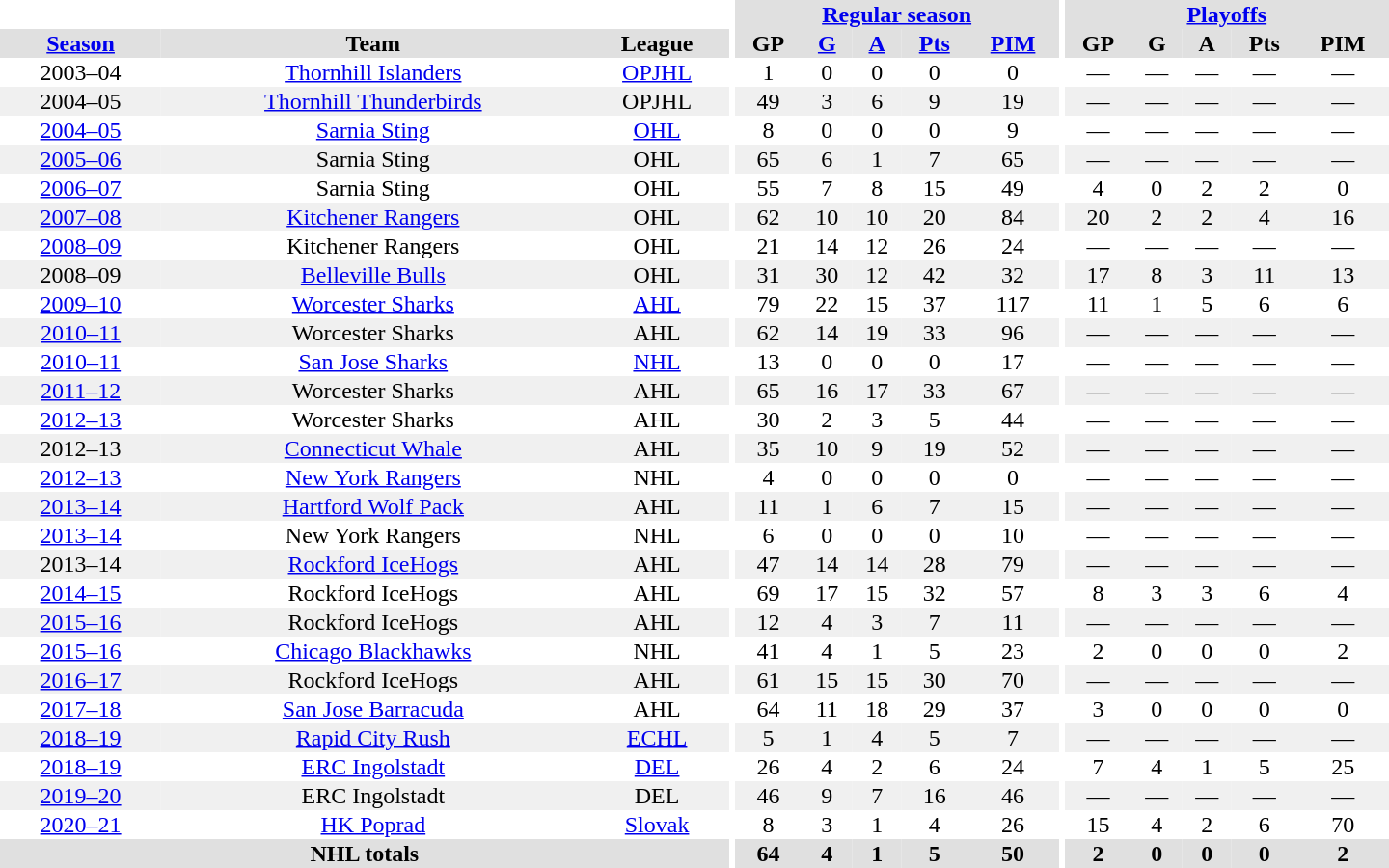<table border="0" cellpadding="1" cellspacing="0" style="text-align:center; width:60em">
<tr bgcolor="#e0e0e0">
<th colspan="3" bgcolor="#ffffff"></th>
<th rowspan="107" bgcolor="#ffffff"></th>
<th colspan="5"><a href='#'>Regular season</a></th>
<th rowspan="107" bgcolor="#ffffff"></th>
<th colspan="5"><a href='#'>Playoffs</a></th>
</tr>
<tr bgcolor="#e0e0e0">
<th><a href='#'>Season</a></th>
<th>Team</th>
<th>League</th>
<th>GP</th>
<th><a href='#'>G</a></th>
<th><a href='#'>A</a></th>
<th><a href='#'>Pts</a></th>
<th><a href='#'>PIM</a></th>
<th>GP</th>
<th>G</th>
<th>A</th>
<th>Pts</th>
<th>PIM</th>
</tr>
<tr>
<td>2003–04</td>
<td><a href='#'>Thornhill Islanders</a></td>
<td><a href='#'>OPJHL</a></td>
<td>1</td>
<td>0</td>
<td>0</td>
<td>0</td>
<td>0</td>
<td>—</td>
<td>—</td>
<td>—</td>
<td>—</td>
<td>—</td>
</tr>
<tr bgcolor="#f0f0f0">
<td>2004–05</td>
<td><a href='#'>Thornhill Thunderbirds</a></td>
<td Ontario Junior Hockey League>OPJHL</td>
<td>49</td>
<td>3</td>
<td>6</td>
<td>9</td>
<td>19</td>
<td>—</td>
<td>—</td>
<td>—</td>
<td>—</td>
<td>—</td>
</tr>
<tr>
<td><a href='#'>2004–05</a></td>
<td><a href='#'>Sarnia Sting</a></td>
<td><a href='#'>OHL</a></td>
<td>8</td>
<td>0</td>
<td>0</td>
<td>0</td>
<td>9</td>
<td>—</td>
<td>—</td>
<td>—</td>
<td>—</td>
<td>—</td>
</tr>
<tr bgcolor="#f0f0f0">
<td><a href='#'>2005–06</a></td>
<td>Sarnia Sting</td>
<td Ontario Hockey League>OHL</td>
<td>65</td>
<td>6</td>
<td>1</td>
<td>7</td>
<td>65</td>
<td>—</td>
<td>—</td>
<td>—</td>
<td>—</td>
<td>—</td>
</tr>
<tr>
<td><a href='#'>2006–07</a></td>
<td>Sarnia Sting</td>
<td Ontario Hockey League>OHL</td>
<td>55</td>
<td>7</td>
<td>8</td>
<td>15</td>
<td>49</td>
<td>4</td>
<td>0</td>
<td>2</td>
<td>2</td>
<td>0</td>
</tr>
<tr bgcolor="#f0f0f0">
<td><a href='#'>2007–08</a></td>
<td><a href='#'>Kitchener Rangers</a></td>
<td>OHL</td>
<td>62</td>
<td>10</td>
<td>10</td>
<td>20</td>
<td>84</td>
<td>20</td>
<td>2</td>
<td>2</td>
<td>4</td>
<td>16</td>
</tr>
<tr>
<td><a href='#'>2008–09</a></td>
<td>Kitchener Rangers</td>
<td Ontario Hockey League>OHL</td>
<td>21</td>
<td>14</td>
<td>12</td>
<td>26</td>
<td>24</td>
<td>—</td>
<td>—</td>
<td>—</td>
<td>—</td>
<td>—</td>
</tr>
<tr bgcolor="#f0f0f0">
<td>2008–09</td>
<td><a href='#'>Belleville Bulls</a></td>
<td Ontario Hockey League>OHL</td>
<td>31</td>
<td>30</td>
<td>12</td>
<td>42</td>
<td>32</td>
<td>17</td>
<td>8</td>
<td>3</td>
<td>11</td>
<td>13</td>
</tr>
<tr>
<td><a href='#'>2009–10</a></td>
<td><a href='#'>Worcester Sharks</a></td>
<td><a href='#'>AHL</a></td>
<td>79</td>
<td>22</td>
<td>15</td>
<td>37</td>
<td>117</td>
<td>11</td>
<td>1</td>
<td>5</td>
<td>6</td>
<td>6</td>
</tr>
<tr bgcolor="#f0f0f0">
<td><a href='#'>2010–11</a></td>
<td>Worcester Sharks</td>
<td>AHL</td>
<td>62</td>
<td>14</td>
<td>19</td>
<td>33</td>
<td>96</td>
<td>—</td>
<td>—</td>
<td>—</td>
<td>—</td>
<td>—</td>
</tr>
<tr>
<td><a href='#'>2010–11</a></td>
<td><a href='#'>San Jose Sharks</a></td>
<td><a href='#'>NHL</a></td>
<td>13</td>
<td>0</td>
<td>0</td>
<td>0</td>
<td>17</td>
<td>—</td>
<td>—</td>
<td>—</td>
<td>—</td>
<td>—</td>
</tr>
<tr bgcolor="#f0f0f0">
<td><a href='#'>2011–12</a></td>
<td>Worcester Sharks</td>
<td>AHL</td>
<td>65</td>
<td>16</td>
<td>17</td>
<td>33</td>
<td>67</td>
<td>—</td>
<td>—</td>
<td>—</td>
<td>—</td>
<td>—</td>
</tr>
<tr>
<td><a href='#'>2012–13</a></td>
<td>Worcester Sharks</td>
<td>AHL</td>
<td>30</td>
<td>2</td>
<td>3</td>
<td>5</td>
<td>44</td>
<td>—</td>
<td>—</td>
<td>—</td>
<td>—</td>
<td>—</td>
</tr>
<tr bgcolor="#f0f0f0">
<td>2012–13</td>
<td><a href='#'>Connecticut Whale</a></td>
<td>AHL</td>
<td>35</td>
<td>10</td>
<td>9</td>
<td>19</td>
<td>52</td>
<td>—</td>
<td>—</td>
<td>—</td>
<td>—</td>
<td>—</td>
</tr>
<tr>
<td><a href='#'>2012–13</a></td>
<td><a href='#'>New York Rangers</a></td>
<td>NHL</td>
<td>4</td>
<td>0</td>
<td>0</td>
<td>0</td>
<td>0</td>
<td>—</td>
<td>—</td>
<td>—</td>
<td>—</td>
<td>—</td>
</tr>
<tr bgcolor="#f0f0f0">
<td><a href='#'>2013–14</a></td>
<td><a href='#'>Hartford Wolf Pack</a></td>
<td>AHL</td>
<td>11</td>
<td>1</td>
<td>6</td>
<td>7</td>
<td>15</td>
<td>—</td>
<td>—</td>
<td>—</td>
<td>—</td>
<td>—</td>
</tr>
<tr>
<td><a href='#'>2013–14</a></td>
<td>New York Rangers</td>
<td>NHL</td>
<td>6</td>
<td>0</td>
<td>0</td>
<td>0</td>
<td>10</td>
<td>—</td>
<td>—</td>
<td>—</td>
<td>—</td>
<td>—</td>
</tr>
<tr bgcolor="#f0f0f0">
<td>2013–14</td>
<td><a href='#'>Rockford IceHogs</a></td>
<td>AHL</td>
<td>47</td>
<td>14</td>
<td>14</td>
<td>28</td>
<td>79</td>
<td>—</td>
<td>—</td>
<td>—</td>
<td>—</td>
<td>—</td>
</tr>
<tr>
<td><a href='#'>2014–15</a></td>
<td>Rockford IceHogs</td>
<td>AHL</td>
<td>69</td>
<td>17</td>
<td>15</td>
<td>32</td>
<td>57</td>
<td>8</td>
<td>3</td>
<td>3</td>
<td>6</td>
<td>4</td>
</tr>
<tr bgcolor="#f0f0f0">
<td><a href='#'>2015–16</a></td>
<td>Rockford IceHogs</td>
<td>AHL</td>
<td>12</td>
<td>4</td>
<td>3</td>
<td>7</td>
<td>11</td>
<td>—</td>
<td>—</td>
<td>—</td>
<td>—</td>
<td>—</td>
</tr>
<tr>
<td><a href='#'>2015–16</a></td>
<td><a href='#'>Chicago Blackhawks</a></td>
<td>NHL</td>
<td>41</td>
<td>4</td>
<td>1</td>
<td>5</td>
<td>23</td>
<td>2</td>
<td>0</td>
<td>0</td>
<td>0</td>
<td>2</td>
</tr>
<tr bgcolor="#f0f0f0">
<td><a href='#'>2016–17</a></td>
<td>Rockford IceHogs</td>
<td>AHL</td>
<td>61</td>
<td>15</td>
<td>15</td>
<td>30</td>
<td>70</td>
<td>—</td>
<td>—</td>
<td>—</td>
<td>—</td>
<td>—</td>
</tr>
<tr>
<td><a href='#'>2017–18</a></td>
<td><a href='#'>San Jose Barracuda</a></td>
<td>AHL</td>
<td>64</td>
<td>11</td>
<td>18</td>
<td>29</td>
<td>37</td>
<td>3</td>
<td>0</td>
<td>0</td>
<td>0</td>
<td>0</td>
</tr>
<tr bgcolor="#f0f0f0">
<td><a href='#'>2018–19</a></td>
<td><a href='#'>Rapid City Rush</a></td>
<td><a href='#'>ECHL</a></td>
<td>5</td>
<td>1</td>
<td>4</td>
<td>5</td>
<td>7</td>
<td>—</td>
<td>—</td>
<td>—</td>
<td>—</td>
<td>—</td>
</tr>
<tr>
<td><a href='#'>2018–19</a></td>
<td><a href='#'>ERC Ingolstadt</a></td>
<td><a href='#'>DEL</a></td>
<td>26</td>
<td>4</td>
<td>2</td>
<td>6</td>
<td>24</td>
<td>7</td>
<td>4</td>
<td>1</td>
<td>5</td>
<td>25</td>
</tr>
<tr bgcolor="#f0f0f0">
<td><a href='#'>2019–20</a></td>
<td>ERC Ingolstadt</td>
<td>DEL</td>
<td>46</td>
<td>9</td>
<td>7</td>
<td>16</td>
<td>46</td>
<td>—</td>
<td>—</td>
<td>—</td>
<td>—</td>
<td>—</td>
</tr>
<tr>
<td><a href='#'>2020–21</a></td>
<td><a href='#'>HK Poprad</a></td>
<td><a href='#'>Slovak</a></td>
<td>8</td>
<td>3</td>
<td>1</td>
<td>4</td>
<td>26</td>
<td>15</td>
<td>4</td>
<td>2</td>
<td>6</td>
<td>70</td>
</tr>
<tr bgcolor="#e0e0e0">
<th colspan="3">NHL totals</th>
<th>64</th>
<th>4</th>
<th>1</th>
<th>5</th>
<th>50</th>
<th>2</th>
<th>0</th>
<th>0</th>
<th>0</th>
<th>2</th>
</tr>
</table>
